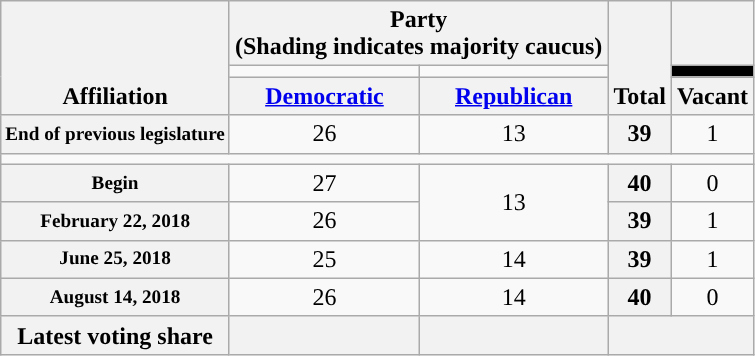<table class="wikitable" style="text-align:center">
<tr valign="bottom">
<th scope="col" rowspan="3">Affiliation</th>
<th scope="col" colspan="2">Party <div>(Shading indicates majority caucus)</div></th>
<th scope="col" rowspan="3">Total</th>
<th scope="col" colspan="2"></th>
</tr>
<tr style="height:5px">
<td style="background-color:"></td>
<td style="background-color:"></td>
<td colspan="2" style="background:black"></td>
</tr>
<tr>
<th><a href='#'>Democratic</a></th>
<th><a href='#'>Republican</a></th>
<th>Vacant</th>
</tr>
<tr>
<th scope="row" style="white-space:nowrap; font-size:80%">End of previous legislature</th>
<td>26</td>
<td>13</td>
<th>39</th>
<td>1</td>
</tr>
<tr>
<td scope="row" colspan="6"></td>
</tr>
<tr>
<th scope="row" style="white-space:nowrap; font-size:80%">Begin</th>
<td>27</td>
<td rowspan="2">13</td>
<th>40</th>
<td>0</td>
</tr>
<tr>
<th scope="row" style="white-space:nowrap; font-size:80%">February 22, 2018</th>
<td>26</td>
<th>39</th>
<td>1</td>
</tr>
<tr>
<th scope="row" style="white-space:nowrap; font-size:80%">June 25, 2018</th>
<td>25</td>
<td>14</td>
<th>39</th>
<td>1</td>
</tr>
<tr>
<th scope="row" style="white-space:nowrap; font-size:80%">August 14, 2018</th>
<td>26</td>
<td>14</td>
<th>40</th>
<td>0</td>
</tr>
<tr>
<th scope="row">Latest voting share</th>
<th></th>
<th></th>
<th colspan="2"></th>
</tr>
</table>
